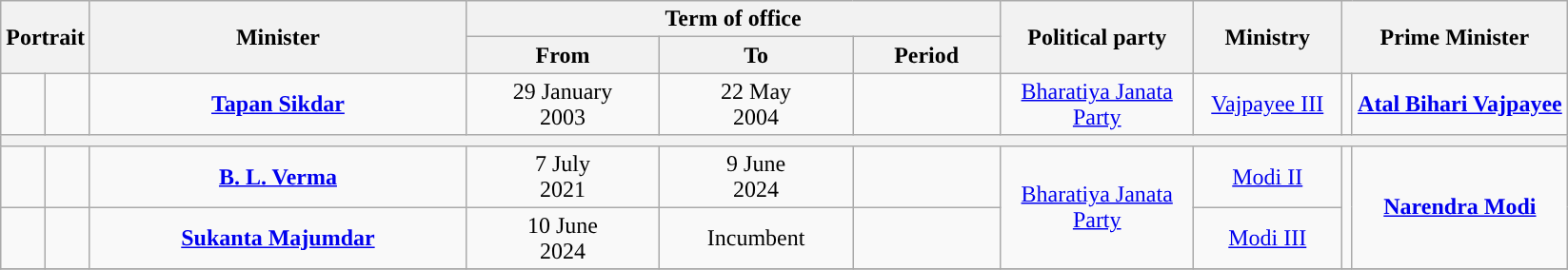<table class="wikitable" style="text-align:center">
<tr>
<th rowspan="2" colspan="2">Portrait</th>
<th rowspan="2" style="width:16em">Minister<br></th>
<th colspan="3">Term of office</th>
<th rowspan="2" style="width:8em">Political party</th>
<th rowspan="2" style="width:6em">Ministry</th>
<th rowspan="2" colspan="2">Prime Minister</th>
</tr>
<tr>
<th style="width:8em">From</th>
<th style="width:8em">To</th>
<th style="width:6em">Period</th>
</tr>
<tr>
<td></td>
<td></td>
<td><strong><a href='#'>Tapan Sikdar</a></strong><br></td>
<td>29 January<br>2003</td>
<td>22 May<br>2004</td>
<td><strong></strong></td>
<td><a href='#'>Bharatiya Janata Party</a></td>
<td><a href='#'>Vajpayee III</a></td>
<td></td>
<td style="width:9em"><strong><a href='#'>Atal Bihari Vajpayee</a></strong></td>
</tr>
<tr>
<th colspan="10"></th>
</tr>
<tr>
<td></td>
<td></td>
<td><strong><a href='#'>B. L. Verma</a></strong><br></td>
<td>7 July<br>2021</td>
<td>9 June<br>2024</td>
<td><strong></strong></td>
<td rowspan="2"><a href='#'>Bharatiya Janata Party</a></td>
<td><a href='#'>Modi II</a></td>
<td rowspan="2"></td>
<td rowspan="2"><strong><a href='#'>Narendra Modi</a></strong></td>
</tr>
<tr>
<td></td>
<td></td>
<td><strong><a href='#'>Sukanta Majumdar</a></strong><br></td>
<td>10 June<br>2024</td>
<td>Incumbent</td>
<td><strong></strong></td>
<td><a href='#'>Modi III</a></td>
</tr>
<tr>
</tr>
</table>
